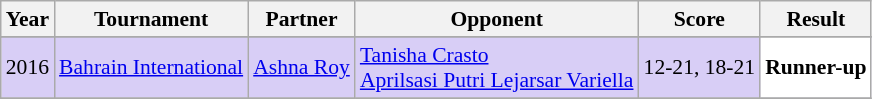<table class="sortable wikitable" style="font-size: 90%;">
<tr>
<th>Year</th>
<th>Tournament</th>
<th>Partner</th>
<th>Opponent</th>
<th>Score</th>
<th>Result</th>
</tr>
<tr>
</tr>
<tr style="background:#D8CEF6">
<td align="center">2016</td>
<td align="left"><a href='#'>Bahrain International</a></td>
<td align="left"> <a href='#'>Ashna Roy</a></td>
<td align="left"> <a href='#'>Tanisha Crasto</a><br> <a href='#'>Aprilsasi Putri Lejarsar Variella</a></td>
<td align="left">12-21, 18-21</td>
<td style="text-align:left; background:white"> <strong>Runner-up</strong></td>
</tr>
<tr>
</tr>
</table>
